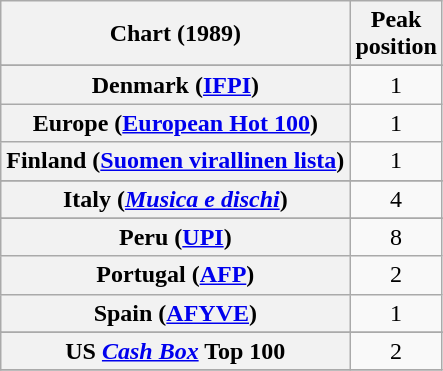<table class="wikitable sortable plainrowheaders" style="text-align:center">
<tr>
<th scope="col">Chart (1989)</th>
<th scope="col">Peak<br>position</th>
</tr>
<tr>
</tr>
<tr>
</tr>
<tr>
</tr>
<tr>
</tr>
<tr>
</tr>
<tr>
<th scope="row">Denmark (<a href='#'>IFPI</a>)</th>
<td>1</td>
</tr>
<tr>
<th scope="row">Europe (<a href='#'>European Hot 100</a>)</th>
<td>1</td>
</tr>
<tr>
<th scope="row">Finland (<a href='#'>Suomen virallinen lista</a>)</th>
<td>1</td>
</tr>
<tr>
</tr>
<tr>
</tr>
<tr>
<th scope="row">Italy (<em><a href='#'>Musica e dischi</a></em>)</th>
<td>4</td>
</tr>
<tr>
</tr>
<tr>
</tr>
<tr>
</tr>
<tr>
</tr>
<tr>
<th scope="row">Peru (<a href='#'>UPI</a>)</th>
<td>8</td>
</tr>
<tr>
<th scope="row">Portugal (<a href='#'>AFP</a>)</th>
<td>2</td>
</tr>
<tr>
<th scope="row">Spain (<a href='#'>AFYVE</a>)</th>
<td>1</td>
</tr>
<tr>
</tr>
<tr>
</tr>
<tr>
</tr>
<tr>
</tr>
<tr>
</tr>
<tr>
<th scope="row">US <em><a href='#'>Cash Box</a></em> Top 100</th>
<td>2</td>
</tr>
<tr>
</tr>
</table>
